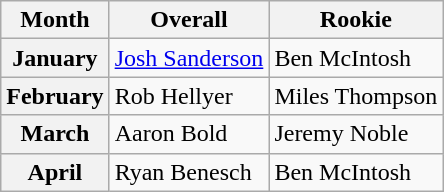<table class="wikitable">
<tr>
<th>Month</th>
<th>Overall</th>
<th>Rookie</th>
</tr>
<tr>
<th>January</th>
<td><a href='#'>Josh Sanderson</a></td>
<td>Ben McIntosh</td>
</tr>
<tr>
<th>February</th>
<td>Rob Hellyer</td>
<td>Miles Thompson</td>
</tr>
<tr>
<th>March</th>
<td>Aaron Bold</td>
<td>Jeremy Noble</td>
</tr>
<tr>
<th>April</th>
<td>Ryan Benesch</td>
<td>Ben McIntosh</td>
</tr>
</table>
